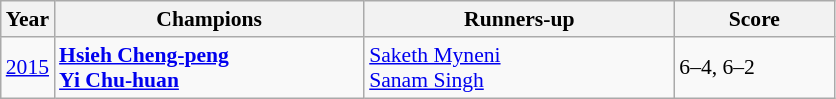<table class="wikitable" style="font-size:90%">
<tr>
<th>Year</th>
<th width="200">Champions</th>
<th width="200">Runners-up</th>
<th width="100">Score</th>
</tr>
<tr>
<td><a href='#'>2015</a></td>
<td> <strong><a href='#'>Hsieh Cheng-peng</a></strong><br> <strong><a href='#'>Yi Chu-huan</a></strong></td>
<td> <a href='#'>Saketh Myneni</a><br> <a href='#'>Sanam Singh</a></td>
<td>6–4, 6–2</td>
</tr>
</table>
